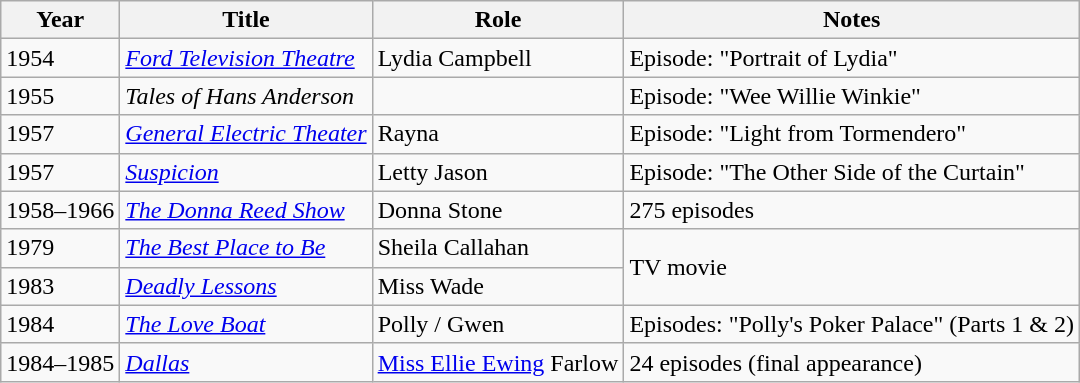<table class="wikitable">
<tr>
<th>Year</th>
<th>Title</th>
<th>Role</th>
<th>Notes</th>
</tr>
<tr>
<td>1954</td>
<td><em><a href='#'>Ford Television Theatre</a></em></td>
<td>Lydia Campbell</td>
<td>Episode: "Portrait of Lydia"</td>
</tr>
<tr>
<td>1955</td>
<td><em>Tales of Hans Anderson</em></td>
<td></td>
<td>Episode: "Wee Willie Winkie"</td>
</tr>
<tr>
<td>1957</td>
<td><em><a href='#'>General Electric Theater</a></em></td>
<td>Rayna</td>
<td>Episode: "Light from Tormendero"</td>
</tr>
<tr>
<td>1957</td>
<td><em><a href='#'>Suspicion</a></em></td>
<td>Letty Jason</td>
<td>Episode: "The Other Side of the Curtain"</td>
</tr>
<tr>
<td>1958–1966</td>
<td><em><a href='#'>The Donna Reed Show</a></em></td>
<td>Donna Stone</td>
<td>275 episodes</td>
</tr>
<tr>
<td>1979</td>
<td><em><a href='#'>The Best Place to Be</a></em></td>
<td>Sheila Callahan</td>
<td rowspan="2">TV movie</td>
</tr>
<tr>
<td>1983</td>
<td><em><a href='#'>Deadly Lessons</a></em></td>
<td>Miss Wade</td>
</tr>
<tr>
<td>1984</td>
<td><em><a href='#'>The Love Boat</a></em></td>
<td>Polly / Gwen</td>
<td>Episodes: "Polly's Poker Palace" (Parts 1 & 2)</td>
</tr>
<tr>
<td>1984–1985</td>
<td><em><a href='#'>Dallas</a></em></td>
<td><a href='#'>Miss Ellie Ewing</a> Farlow</td>
<td>24 episodes (final appearance)</td>
</tr>
</table>
